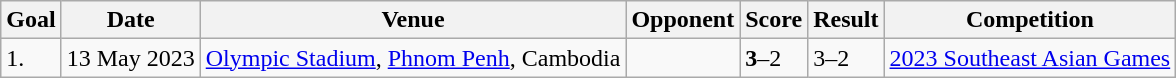<table class="wikitable">
<tr>
<th>Goal</th>
<th>Date</th>
<th>Venue</th>
<th>Opponent</th>
<th>Score</th>
<th>Result</th>
<th>Competition</th>
</tr>
<tr>
<td>1.</td>
<td>13 May 2023</td>
<td><a href='#'>Olympic Stadium</a>, <a href='#'>Phnom Penh</a>, Cambodia</td>
<td></td>
<td><strong>3</strong>–2</td>
<td>3–2</td>
<td><a href='#'>2023 Southeast Asian Games</a></td>
</tr>
</table>
